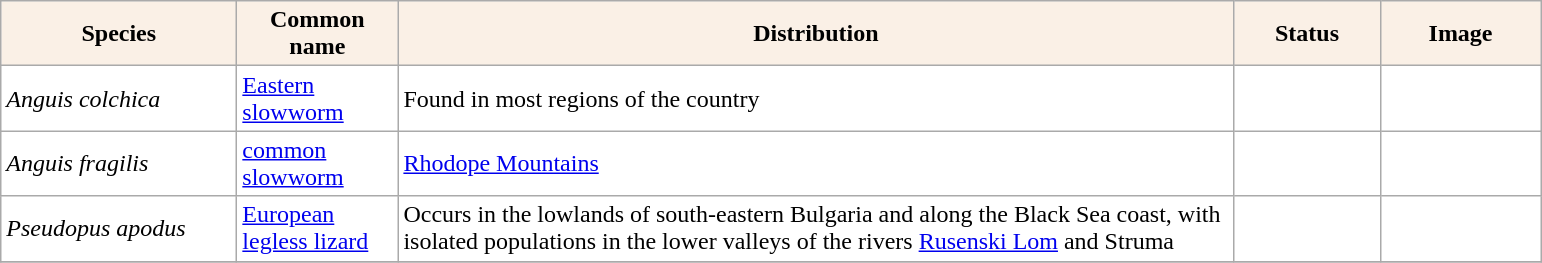<table class="sortable wikitable plainrowheaders" border="0" style="background:#ffffff" align="top" class="sortable wikitable">
<tr ->
<th scope="col" style="background-color:Linen; color:Black" width=150 px>Species</th>
<th scope="col" style="background-color:Linen; color:Black" width=100 px>Common name</th>
<th scope="col" style="background:Linen; color:Black" width=550 px>Distribution</th>
<th scope="col" style="background-color:Linen; color:Black" width=90 px>Status</th>
<th scope="col" style="background:Linen; color:Black" width=100 px>Image</th>
</tr>
<tr>
<td !scope="row" style="background:#ffffff"><em>Anguis colchica</em></td>
<td><a href='#'>Eastern slowworm</a></td>
<td>Found in most regions of the country</td>
<td></td>
<td></td>
</tr>
<tr>
<td !scope="row" style="background:#ffffff"><em>Anguis fragilis</em></td>
<td><a href='#'>common slowworm</a></td>
<td><a href='#'>Rhodope Mountains</a></td>
<td></td>
<td></td>
</tr>
<tr>
<td !scope="row" style="background:#ffffff"><em>Pseudopus apodus</em></td>
<td><a href='#'>European legless lizard</a></td>
<td>Occurs in the lowlands of south-eastern Bulgaria and along the Black Sea coast, with isolated populations in the lower valleys of the rivers <a href='#'>Rusenski Lom</a> and Struma</td>
<td></td>
<td></td>
</tr>
<tr>
</tr>
</table>
